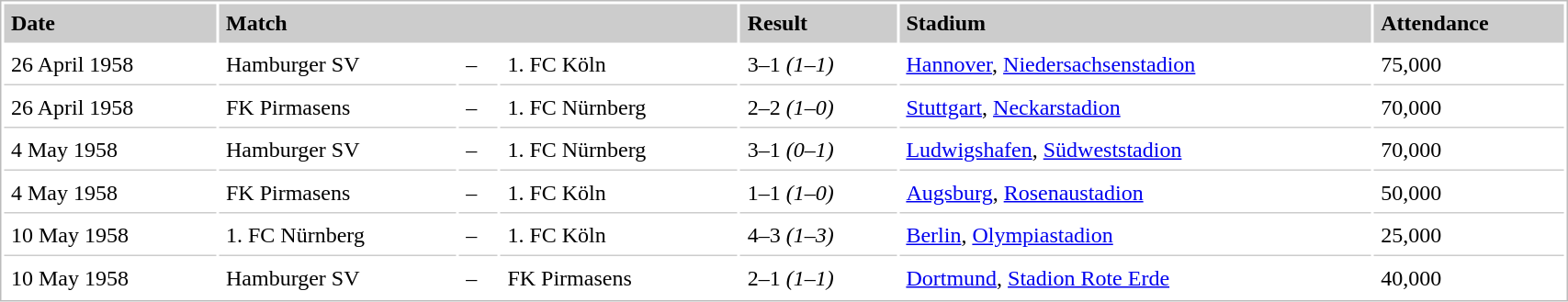<table style="border:1px solid #bbb;background:#fff;" cellpadding="5" cellspacing="2" width="90%">
<tr style="background:#ccc;font-weight:bold">
<td>Date</td>
<td colspan="3">Match</td>
<td>Result</td>
<td>Stadium</td>
<td>Attendance</td>
</tr>
<tr>
<td style="border-bottom:1px solid #ccc">26 April 1958</td>
<td style="border-bottom:1px solid #ccc">Hamburger SV</td>
<td style="border-bottom:1px solid #ccc">–</td>
<td style="border-bottom:1px solid #ccc">1. FC Köln</td>
<td style="border-bottom:1px solid #ccc">3–1 <em>(1–1)</em></td>
<td style="border-bottom:1px solid #ccc"><a href='#'>Hannover</a>, <a href='#'>Niedersachsenstadion</a></td>
<td style="border-bottom:1px solid #ccc">75,000</td>
</tr>
<tr>
<td style="border-bottom:1px solid #ccc">26 April 1958</td>
<td style="border-bottom:1px solid #ccc">FK Pirmasens</td>
<td style="border-bottom:1px solid #ccc">–</td>
<td style="border-bottom:1px solid #ccc">1. FC Nürnberg</td>
<td style="border-bottom:1px solid #ccc">2–2 <em>(1–0)</em></td>
<td style="border-bottom:1px solid #ccc"><a href='#'>Stuttgart</a>, <a href='#'>Neckarstadion</a></td>
<td style="border-bottom:1px solid #ccc">70,000</td>
</tr>
<tr>
<td style="border-bottom:1px solid #ccc">4 May 1958</td>
<td style="border-bottom:1px solid #ccc">Hamburger SV</td>
<td style="border-bottom:1px solid #ccc">–</td>
<td style="border-bottom:1px solid #ccc">1. FC Nürnberg</td>
<td style="border-bottom:1px solid #ccc">3–1 <em>(0–1)</em></td>
<td style="border-bottom:1px solid #ccc"><a href='#'>Ludwigshafen</a>, <a href='#'>Südweststadion</a></td>
<td style="border-bottom:1px solid #ccc">70,000</td>
</tr>
<tr>
<td style="border-bottom:1px solid #ccc">4 May 1958</td>
<td style="border-bottom:1px solid #ccc">FK Pirmasens</td>
<td style="border-bottom:1px solid #ccc">–</td>
<td style="border-bottom:1px solid #ccc">1. FC Köln</td>
<td style="border-bottom:1px solid #ccc">1–1 <em>(1–0)</em></td>
<td style="border-bottom:1px solid #ccc"><a href='#'>Augsburg</a>, <a href='#'>Rosenaustadion</a></td>
<td style="border-bottom:1px solid #ccc">50,000</td>
</tr>
<tr>
<td style="border-bottom:1px solid #ccc">10 May 1958</td>
<td style="border-bottom:1px solid #ccc">1. FC Nürnberg</td>
<td style="border-bottom:1px solid #ccc">–</td>
<td style="border-bottom:1px solid #ccc">1. FC Köln</td>
<td style="border-bottom:1px solid #ccc">4–3 <em>(1–3)</em></td>
<td style="border-bottom:1px solid #ccc"><a href='#'>Berlin</a>, <a href='#'>Olympiastadion</a></td>
<td style="border-bottom:1px solid #ccc">25,000</td>
</tr>
<tr>
<td>10 May 1958</td>
<td>Hamburger SV</td>
<td>–</td>
<td>FK Pirmasens</td>
<td>2–1 <em>(1–1)</em></td>
<td><a href='#'>Dortmund</a>, <a href='#'>Stadion Rote Erde</a></td>
<td>40,000</td>
</tr>
</table>
